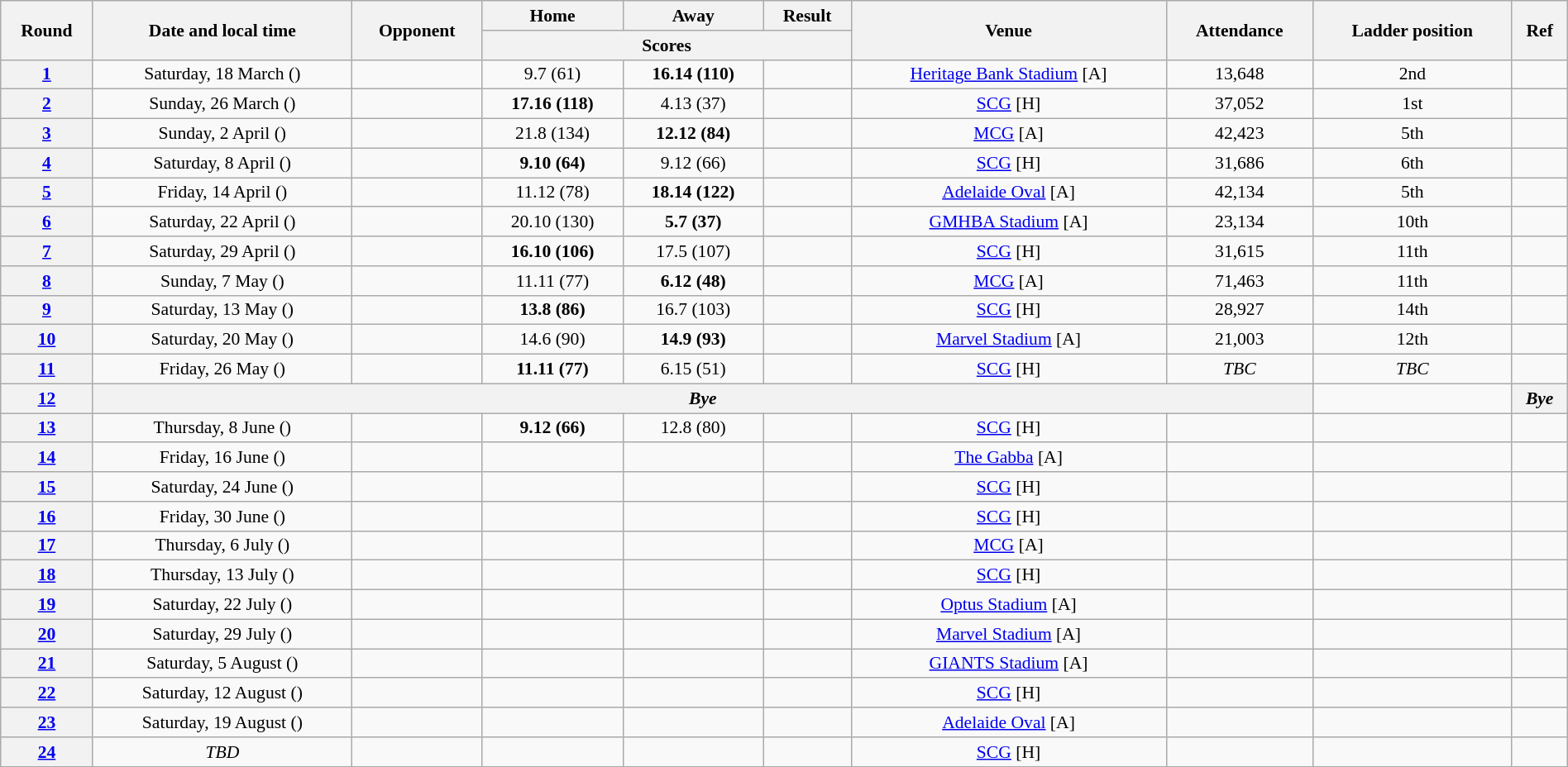<table class="wikitable plainrowheaders" style="font-size:90%; width:100%; text-align:center;">
<tr>
<th rowspan="2" scope="col">Round</th>
<th rowspan="2" scope="col">Date and local time</th>
<th rowspan="2" scope="col">Opponent</th>
<th scope="col">Home</th>
<th scope="col">Away</th>
<th scope="col">Result</th>
<th rowspan="2" scope="col">Venue</th>
<th rowspan="2" scope="col">Attendance</th>
<th rowspan="2" scope="col">Ladder position</th>
<th rowspan="2" scope="col" class="unsortable">Ref</th>
</tr>
<tr>
<th colspan="3" scope="col">Scores</th>
</tr>
<tr>
<th><a href='#'>1</a></th>
<td>Saturday, 18 March ()</td>
<td></td>
<td>9.7 (61)</td>
<td><strong>16.14 (110)</strong></td>
<td></td>
<td><a href='#'>Heritage Bank Stadium</a> [A]</td>
<td>13,648</td>
<td>2nd</td>
<td></td>
</tr>
<tr>
<th><a href='#'>2</a></th>
<td>Sunday, 26 March ()</td>
<td></td>
<td><strong>17.16 (118)</strong></td>
<td>4.13 (37)</td>
<td></td>
<td><a href='#'>SCG</a> [H]</td>
<td>37,052</td>
<td>1st</td>
<td></td>
</tr>
<tr>
<th><a href='#'>3</a></th>
<td>Sunday, 2 April ()</td>
<td></td>
<td>21.8 (134)</td>
<td><strong>12.12 (84)</strong></td>
<td></td>
<td><a href='#'>MCG</a> [A]</td>
<td>42,423</td>
<td>5th</td>
<td></td>
</tr>
<tr>
<th><a href='#'>4</a></th>
<td>Saturday, 8 April ()</td>
<td></td>
<td><strong>9.10 (64)</strong></td>
<td>9.12 (66)</td>
<td></td>
<td><a href='#'>SCG</a> [H]</td>
<td>31,686</td>
<td>6th</td>
<td></td>
</tr>
<tr>
<th><a href='#'>5</a></th>
<td>Friday, 14 April ()</td>
<td></td>
<td>11.12 (78)</td>
<td><strong>18.14 (122)</strong></td>
<td></td>
<td><a href='#'>Adelaide Oval</a> [A]</td>
<td>42,134</td>
<td>5th</td>
<td></td>
</tr>
<tr>
<th><a href='#'>6</a></th>
<td>Saturday, 22 April ()</td>
<td></td>
<td>20.10 (130)</td>
<td><strong>5.7 (37)</strong></td>
<td></td>
<td><a href='#'>GMHBA Stadium</a> [A]</td>
<td>23,134</td>
<td>10th</td>
<td></td>
</tr>
<tr>
<th><a href='#'>7</a></th>
<td>Saturday, 29 April ()</td>
<td></td>
<td><strong>16.10 (106)</strong></td>
<td>17.5 (107)</td>
<td></td>
<td><a href='#'>SCG</a> [H]</td>
<td>31,615</td>
<td>11th</td>
<td></td>
</tr>
<tr>
<th><a href='#'>8</a></th>
<td>Sunday, 7 May ()</td>
<td></td>
<td>11.11 (77)</td>
<td><strong>6.12 (48)</strong></td>
<td></td>
<td><a href='#'>MCG</a> [A]</td>
<td>71,463</td>
<td>11th</td>
<td></td>
</tr>
<tr>
<th><a href='#'>9</a></th>
<td>Saturday, 13 May ()</td>
<td></td>
<td><strong>13.8 (86)</strong></td>
<td>16.7 (103)</td>
<td></td>
<td><a href='#'>SCG</a> [H]</td>
<td>28,927</td>
<td>14th</td>
<td></td>
</tr>
<tr>
<th><a href='#'>10</a></th>
<td>Saturday, 20 May ()</td>
<td></td>
<td>14.6 (90)</td>
<td><strong>14.9 (93)</strong></td>
<td></td>
<td><a href='#'>Marvel Stadium</a> [A]</td>
<td>21,003</td>
<td>12th</td>
<td></td>
</tr>
<tr>
<th><a href='#'>11</a></th>
<td>Friday, 26 May ()</td>
<td></td>
<td><strong>11.11 (77)</strong></td>
<td>6.15 (51)</td>
<td></td>
<td><a href='#'>SCG</a> [H]</td>
<td><em>TBC</em></td>
<td><em>TBC</em></td>
<td></td>
</tr>
<tr>
<th><a href='#'>12</a></th>
<th colspan="7"><span><em>Bye</em></span></th>
<td></td>
<th><span><em>Bye</em></span></th>
</tr>
<tr>
<th><a href='#'>13</a></th>
<td>Thursday, 8 June ()</td>
<td></td>
<td><strong>9.12 (66)</strong></td>
<td>12.8 (80)</td>
<td></td>
<td><a href='#'>SCG</a> [H]</td>
<td></td>
<td></td>
<td></td>
</tr>
<tr>
<th><a href='#'>14</a></th>
<td>Friday, 16 June ()</td>
<td></td>
<td></td>
<td></td>
<td></td>
<td><a href='#'>The Gabba</a> [A]</td>
<td></td>
<td></td>
<td></td>
</tr>
<tr>
<th><a href='#'>15</a></th>
<td>Saturday, 24 June ()</td>
<td></td>
<td></td>
<td></td>
<td></td>
<td><a href='#'>SCG</a> [H]</td>
<td></td>
<td></td>
<td></td>
</tr>
<tr>
<th><a href='#'>16</a></th>
<td>Friday, 30 June ()</td>
<td></td>
<td></td>
<td></td>
<td></td>
<td><a href='#'>SCG</a> [H]</td>
<td></td>
<td></td>
<td></td>
</tr>
<tr>
<th><a href='#'>17</a></th>
<td>Thursday, 6 July ()</td>
<td></td>
<td></td>
<td></td>
<td></td>
<td><a href='#'>MCG</a> [A]</td>
<td></td>
<td></td>
<td></td>
</tr>
<tr>
<th><a href='#'>18</a></th>
<td>Thursday, 13 July ()</td>
<td></td>
<td></td>
<td></td>
<td></td>
<td><a href='#'>SCG</a> [H]</td>
<td></td>
<td></td>
<td></td>
</tr>
<tr>
<th><a href='#'>19</a></th>
<td>Saturday, 22 July ()</td>
<td></td>
<td></td>
<td></td>
<td></td>
<td><a href='#'>Optus Stadium</a> [A]</td>
<td></td>
<td></td>
<td></td>
</tr>
<tr>
<th><a href='#'>20</a></th>
<td>Saturday, 29 July ()</td>
<td></td>
<td></td>
<td></td>
<td></td>
<td><a href='#'>Marvel Stadium</a> [A]</td>
<td></td>
<td></td>
<td></td>
</tr>
<tr>
<th><a href='#'>21</a></th>
<td>Saturday, 5 August ()</td>
<td></td>
<td></td>
<td></td>
<td></td>
<td><a href='#'>GIANTS Stadium</a> [A]</td>
<td></td>
<td></td>
<td></td>
</tr>
<tr>
<th><a href='#'>22</a></th>
<td>Saturday, 12 August ()</td>
<td></td>
<td></td>
<td></td>
<td></td>
<td><a href='#'>SCG</a> [H]</td>
<td></td>
<td></td>
<td></td>
</tr>
<tr>
<th><a href='#'>23</a></th>
<td>Saturday, 19 August ()</td>
<td></td>
<td></td>
<td></td>
<td></td>
<td><a href='#'>Adelaide Oval</a> [A]</td>
<td></td>
<td></td>
<td></td>
</tr>
<tr>
<th><a href='#'>24</a></th>
<td><em>TBD</em></td>
<td></td>
<td></td>
<td></td>
<td></td>
<td><a href='#'>SCG</a> [H]</td>
<td></td>
<td></td>
<td></td>
</tr>
</table>
